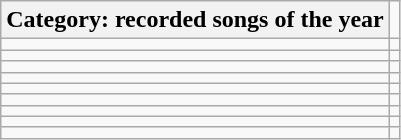<table class="wikitable mw-collapsible mw-collapsed">
<tr>
<th>Category: recorded songs of the year</th>
</tr>
<tr>
<td></td>
<td></td>
</tr>
<tr>
<td></td>
<td></td>
</tr>
<tr>
<td></td>
<td></td>
</tr>
<tr>
<td></td>
<td></td>
</tr>
<tr>
<td></td>
<td></td>
</tr>
<tr>
<td></td>
<td></td>
</tr>
<tr>
<td></td>
<td></td>
</tr>
<tr>
<td></td>
<td></td>
</tr>
<tr>
<td></td>
<td></td>
</tr>
</table>
